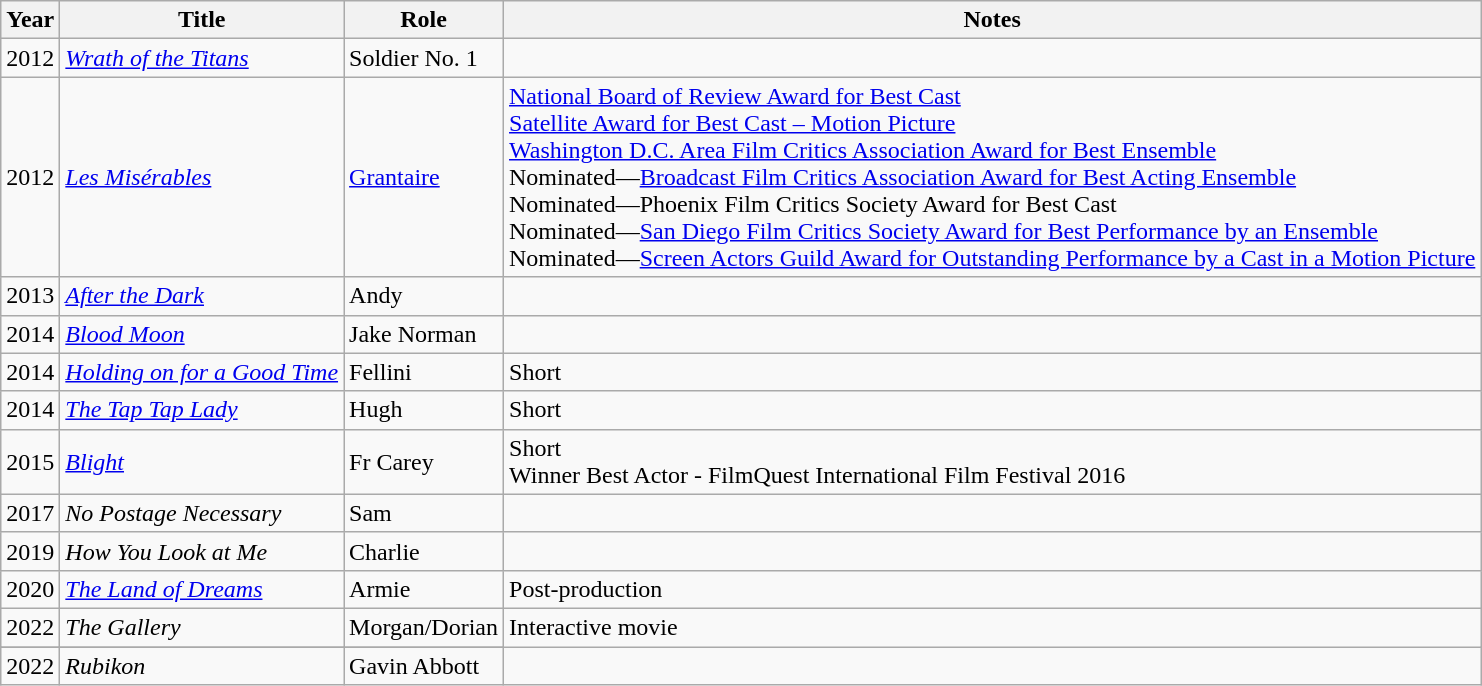<table class="wikitable sortable">
<tr>
<th scope="col">Year</th>
<th scope="col">Title</th>
<th scope="col">Role</th>
<th scope="col" class="unsortable">Notes</th>
</tr>
<tr>
<td>2012</td>
<td><em><a href='#'>Wrath of the Titans</a></em></td>
<td>Soldier No. 1</td>
<td></td>
</tr>
<tr>
<td>2012</td>
<td><em><a href='#'>Les Misérables</a></em></td>
<td><a href='#'>Grantaire</a></td>
<td><a href='#'>National Board of Review Award for Best Cast</a><br><a href='#'>Satellite Award for Best Cast – Motion Picture</a><br><a href='#'>Washington D.C. Area Film Critics Association Award for Best Ensemble</a><br>Nominated—<a href='#'>Broadcast Film Critics Association Award for Best Acting Ensemble</a><br>Nominated—Phoenix Film Critics Society Award for Best Cast<br>Nominated—<a href='#'>San Diego Film Critics Society Award for Best Performance by an Ensemble</a><br> Nominated—<a href='#'>Screen Actors Guild Award for Outstanding Performance by a Cast in a Motion Picture</a></td>
</tr>
<tr>
<td>2013</td>
<td><em><a href='#'>After the Dark</a></em></td>
<td>Andy</td>
<td></td>
</tr>
<tr>
<td>2014</td>
<td><em><a href='#'>Blood Moon</a></em></td>
<td>Jake Norman</td>
<td></td>
</tr>
<tr>
<td>2014</td>
<td><em><a href='#'>Holding on for a Good Time</a></em></td>
<td>Fellini</td>
<td>Short</td>
</tr>
<tr>
<td>2014</td>
<td><em><a href='#'>The Tap Tap Lady</a></em></td>
<td>Hugh</td>
<td>Short</td>
</tr>
<tr>
<td>2015</td>
<td><em><a href='#'>Blight</a></em></td>
<td>Fr Carey</td>
<td>Short <br>Winner Best Actor - FilmQuest International Film Festival 2016</td>
</tr>
<tr>
<td>2017</td>
<td><em>No Postage Necessary</em></td>
<td>Sam</td>
<td></td>
</tr>
<tr>
<td>2019</td>
<td><em>How You Look at Me</em></td>
<td>Charlie</td>
<td></td>
</tr>
<tr>
<td>2020</td>
<td><em><a href='#'>The Land of Dreams</a></em></td>
<td>Armie</td>
<td>Post-production</td>
</tr>
<tr>
<td>2022</td>
<td><em>The Gallery</em></td>
<td>Morgan/Dorian</td>
<td>Interactive movie</td>
</tr>
<tr>
</tr>
<tr>
<td>2022</td>
<td><em>Rubikon</em></td>
<td>Gavin Abbott</td>
</tr>
</table>
